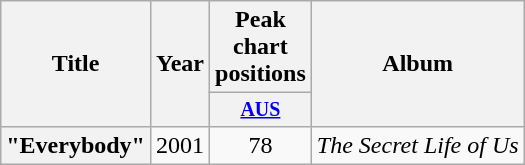<table class="wikitable plainrowheaders" style="text-align:center;">
<tr>
<th rowspan="2">Title</th>
<th rowspan="2">Year</th>
<th colspan="1">Peak chart positions</th>
<th rowspan="2">Album</th>
</tr>
<tr style="font-size:smaller;">
<th width="30"><a href='#'>AUS</a><br></th>
</tr>
<tr>
<th scope="row">"Everybody"</th>
<td>2001</td>
<td>78</td>
<td align="left"><em>The Secret Life of Us</em></td>
</tr>
</table>
